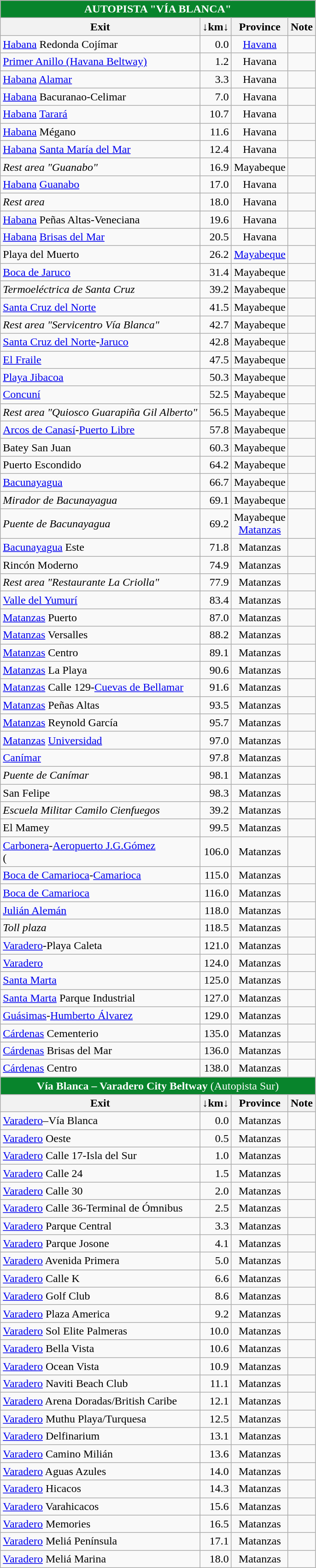<table class="wikitable">
<tr align="center" bgcolor="08842C" style="color: white;font-size:100%;">
<td colspan="6"><strong>AUTOPISTA "VÍA BLANCA"</strong></td>
</tr>
<tr>
<th><strong>Exit</strong></th>
<th align="center"><strong>↓km↓</strong></th>
<th align="center"><strong>Province</strong></th>
<th align="center"><strong>Note</strong></th>
</tr>
<tr>
<td> <a href='#'>Habana</a> Redonda Cojímar</td>
<td align="right">0.0</td>
<td align="center"><a href='#'>Havana</a></td>
<td> </td>
</tr>
<tr>
<td>  <a href='#'>Primer Anillo (Havana Beltway)</a><br></td>
<td align="right">1.2</td>
<td align="center">Havana</td>
<td> </td>
</tr>
<tr>
<td> <a href='#'>Habana</a> <a href='#'>Alamar</a></td>
<td align="right">3.3</td>
<td align="center">Havana</td>
<td> </td>
</tr>
<tr>
<td> <a href='#'>Habana</a> Bacuranao-Celimar</td>
<td align="right">7.0</td>
<td align="center">Havana</td>
<td> </td>
</tr>
<tr>
<td> <a href='#'>Habana</a> <a href='#'>Tarará</a></td>
<td align="right">10.7</td>
<td align="center">Havana</td>
<td> </td>
</tr>
<tr>
<td> <a href='#'>Habana</a> Mégano</td>
<td align="right">11.6</td>
<td align="center">Havana</td>
<td> </td>
</tr>
<tr>
<td> <a href='#'>Habana</a> <a href='#'>Santa María del Mar</a></td>
<td align="right">12.4</td>
<td align="center">Havana</td>
<td> </td>
</tr>
<tr>
<td> <em>Rest area "Guanabo"</em></td>
<td align="right">16.9</td>
<td align="center">Mayabeque</td>
<td> </td>
</tr>
<tr>
<td>  <a href='#'>Habana</a> <a href='#'>Guanabo</a></td>
<td align="right">17.0</td>
<td align="center">Havana</td>
<td> </td>
</tr>
<tr>
<td> <em>Rest area</em></td>
<td align="right">18.0</td>
<td align="center">Havana</td>
<td> </td>
</tr>
<tr>
<td> <a href='#'>Habana</a> Peñas Altas-Veneciana<br></td>
<td align="right">19.6</td>
<td align="center">Havana</td>
<td> </td>
</tr>
<tr>
<td> <a href='#'>Habana</a> <a href='#'>Brisas del Mar</a></td>
<td align="right">20.5</td>
<td align="center">Havana</td>
<td> </td>
</tr>
<tr>
<td> Playa del Muerto<br></td>
<td align="right">26.2</td>
<td align="center"><a href='#'>Mayabeque</a></td>
<td> </td>
</tr>
<tr>
<td> <a href='#'>Boca de Jaruco</a></td>
<td align="right">31.4</td>
<td align="center">Mayabeque</td>
<td> </td>
</tr>
<tr>
<td> <em>Termoeléctrica de Santa Cruz</em><br></td>
<td align="right">39.2</td>
<td align="center">Mayabeque</td>
<td> </td>
</tr>
<tr>
<td>  <a href='#'>Santa Cruz del Norte</a></td>
<td align="right">41.5</td>
<td align="center">Mayabeque</td>
<td> </td>
</tr>
<tr>
<td> <em>Rest area "Servicentro Vía Blanca"</em></td>
<td align="right">42.7</td>
<td align="center">Mayabeque</td>
<td> </td>
</tr>
<tr>
<td>  <a href='#'>Santa Cruz del Norte</a>-<a href='#'>Jaruco</a><br></td>
<td align="right">42.8</td>
<td align="center">Mayabeque</td>
<td> </td>
</tr>
<tr>
<td> <a href='#'>El Fraile</a></td>
<td align="right">47.5</td>
<td align="center">Mayabeque</td>
<td> </td>
</tr>
<tr>
<td>  <a href='#'>Playa Jibacoa</a></td>
<td align="right">50.3</td>
<td align="center">Mayabeque</td>
<td> </td>
</tr>
<tr>
<td> <a href='#'>Concuní</a></td>
<td align="right">52.5</td>
<td align="center">Mayabeque</td>
<td> </td>
</tr>
<tr>
<td> <em>Rest area "Quiosco Guarapiña Gil Alberto"</em></td>
<td align="right">56.5</td>
<td align="center">Mayabeque</td>
<td> </td>
</tr>
<tr>
<td>  <a href='#'>Arcos de Canasí</a>-<a href='#'>Puerto Libre</a><br></td>
<td align="right">57.8</td>
<td align="center">Mayabeque</td>
<td> </td>
</tr>
<tr>
<td> Batey San Juan</td>
<td align="right">60.3</td>
<td align="center">Mayabeque</td>
<td> </td>
</tr>
<tr>
<td> Puerto Escondido</td>
<td align="right">64.2</td>
<td align="center">Mayabeque</td>
<td> </td>
</tr>
<tr>
<td> <a href='#'>Bacunayagua</a></td>
<td align="right">66.7</td>
<td align="center">Mayabeque</td>
<td> </td>
</tr>
<tr>
<td> <em>Mirador de Bacunayagua</em><br></td>
<td align="right">69.1</td>
<td align="center">Mayabeque</td>
<td> </td>
</tr>
<tr>
<td> <em>Puente de Bacunayagua</em></td>
<td align="right">69.2</td>
<td align="center">Mayabeque<br><a href='#'>Matanzas</a></td>
<td> </td>
</tr>
<tr>
<td> <a href='#'>Bacunayagua</a> Este</td>
<td align="right">71.8</td>
<td align="center">Matanzas</td>
<td> </td>
</tr>
<tr>
<td> Rincón Moderno</td>
<td align="right">74.9</td>
<td align="center">Matanzas</td>
<td> </td>
</tr>
<tr>
<td> <em>Rest area "Restaurante La Criolla"</em></td>
<td align="right">77.9</td>
<td align="center">Matanzas</td>
<td> </td>
</tr>
<tr>
<td> <a href='#'>Valle del Yumurí</a><br></td>
<td align="right">83.4</td>
<td align="center">Matanzas</td>
<td> </td>
</tr>
<tr>
<td> <a href='#'>Matanzas</a> Puerto</td>
<td align="right">87.0</td>
<td align="center">Matanzas</td>
<td> </td>
</tr>
<tr>
<td> <a href='#'>Matanzas</a> Versalles</td>
<td align="right">88.2</td>
<td align="center">Matanzas</td>
<td> </td>
</tr>
<tr>
<td> <a href='#'>Matanzas</a> Centro</td>
<td align="right">89.1</td>
<td align="center">Matanzas</td>
<td> </td>
</tr>
<tr>
<td> <a href='#'>Matanzas</a> La Playa</td>
<td align="right">90.6</td>
<td align="center">Matanzas</td>
<td> </td>
</tr>
<tr>
<td>  <a href='#'>Matanzas</a> Calle 129-<a href='#'>Cuevas de Bellamar</a></td>
<td align="right">91.6</td>
<td align="center">Matanzas</td>
<td></td>
</tr>
<tr>
<td>  <a href='#'>Matanzas</a> Peñas Altas</td>
<td align="right">93.5</td>
<td align="center">Matanzas</td>
<td></td>
</tr>
<tr>
<td> <a href='#'>Matanzas</a> Reynold García</td>
<td align="right">95.7</td>
<td align="center">Matanzas</td>
<td> </td>
</tr>
<tr>
<td> <a href='#'>Matanzas</a> <a href='#'>Universidad</a></td>
<td align="right">97.0</td>
<td align="center">Matanzas</td>
<td> </td>
</tr>
<tr>
<td> <a href='#'>Canímar</a></td>
<td align="right">97.8</td>
<td align="center">Matanzas</td>
<td> </td>
</tr>
<tr>
<td> <em>Puente de Canímar</em></td>
<td align="right">98.1</td>
<td align="center">Matanzas</td>
<td> </td>
</tr>
<tr>
<td> San Felipe</td>
<td align="right">98.3</td>
<td align="center">Matanzas</td>
<td> </td>
</tr>
<tr>
<td> <em>Escuela Militar Camilo Cienfuegos</em><br></td>
<td align="right">39.2</td>
<td align="center">Matanzas</td>
<td> </td>
</tr>
<tr>
<td> El Mamey</td>
<td align="right">99.5</td>
<td align="center">Matanzas</td>
<td> </td>
</tr>
<tr>
<td>  <a href='#'>Carbonera</a>-<a href='#'>Aeropuerto J.G.Gómez</a><br>(</td>
<td align="right">106.0</td>
<td align="center">Matanzas</td>
<td> </td>
</tr>
<tr>
<td> <a href='#'>Boca de Camarioca</a>-<a href='#'>Camarioca</a></td>
<td align="right">115.0</td>
<td align="center">Matanzas</td>
<td> </td>
</tr>
<tr>
<td> <a href='#'>Boca de Camarioca</a></td>
<td align="right">116.0</td>
<td align="center">Matanzas</td>
<td> </td>
</tr>
<tr>
<td> <a href='#'>Julián Alemán</a></td>
<td align="right">118.0</td>
<td align="center">Matanzas</td>
<td> </td>
</tr>
<tr>
<td> <em>Toll plaza</em></td>
<td align="right">118.5</td>
<td align="center">Matanzas</td>
<td> </td>
</tr>
<tr>
<td> <a href='#'>Varadero</a>-Playa Caleta</td>
<td align="right">121.0</td>
<td align="center">Matanzas</td>
<td> </td>
</tr>
<tr>
<td> <a href='#'>Varadero</a><br></td>
<td align="right">124.0</td>
<td align="center">Matanzas</td>
<td> </td>
</tr>
<tr>
<td> <a href='#'>Santa Marta</a></td>
<td align="right">125.0</td>
<td align="center">Matanzas</td>
<td> </td>
</tr>
<tr>
<td> <a href='#'>Santa Marta</a> Parque Industrial</td>
<td align="right">127.0</td>
<td align="center">Matanzas</td>
<td> </td>
</tr>
<tr>
<td> <a href='#'>Guásimas</a>-<a href='#'>Humberto Álvarez</a></td>
<td align="right">129.0</td>
<td align="center">Matanzas</td>
<td> </td>
</tr>
<tr>
<td> <a href='#'>Cárdenas</a> Cementerio</td>
<td align="right">135.0</td>
<td align="center">Matanzas</td>
<td> </td>
</tr>
<tr>
<td> <a href='#'>Cárdenas</a> Brisas del Mar<br></td>
<td align="right">136.0</td>
<td align="center">Matanzas</td>
<td> </td>
</tr>
<tr>
<td> <a href='#'>Cárdenas</a> Centro</td>
<td align="right">138.0</td>
<td align="center">Matanzas</td>
<td> </td>
</tr>
<tr align="center" bgcolor="08842C" style="color: white;font-size:100%;">
<td colspan="6"><strong>Vía Blanca – Varadero City Beltway</strong> (Autopista Sur)</td>
</tr>
<tr>
<th><strong>Exit</strong></th>
<th align="center"><strong>↓km↓</strong></th>
<th align="center"><strong>Province</strong></th>
<th align="center"><strong>Note</strong></th>
</tr>
<tr>
<td> <a href='#'>Varadero</a>–Vía Blanca </td>
<td align="right">0.0</td>
<td align="center">Matanzas</td>
<td> </td>
</tr>
<tr>
<td> <a href='#'>Varadero</a> Oeste</td>
<td align="right">0.5</td>
<td align="center">Matanzas</td>
<td> </td>
</tr>
<tr>
<td> <a href='#'>Varadero</a> Calle 17-Isla del Sur</td>
<td align="right">1.0</td>
<td align="center">Matanzas</td>
<td> </td>
</tr>
<tr>
<td> <a href='#'>Varadero</a> Calle 24</td>
<td align="right">1.5</td>
<td align="center">Matanzas</td>
<td> </td>
</tr>
<tr>
<td> <a href='#'>Varadero</a> Calle 30</td>
<td align="right">2.0</td>
<td align="center">Matanzas</td>
<td> </td>
</tr>
<tr>
<td> <a href='#'>Varadero</a> Calle 36-Terminal de Ómnibus</td>
<td align="right">2.5</td>
<td align="center">Matanzas</td>
<td> </td>
</tr>
<tr>
<td> <a href='#'>Varadero</a> Parque Central</td>
<td align="right">3.3</td>
<td align="center">Matanzas</td>
<td> </td>
</tr>
<tr>
<td> <a href='#'>Varadero</a> Parque Josone</td>
<td align="right">4.1</td>
<td align="center">Matanzas</td>
<td> </td>
</tr>
<tr>
<td> <a href='#'>Varadero</a> Avenida Primera</td>
<td align="right">5.0</td>
<td align="center">Matanzas</td>
<td> </td>
</tr>
<tr>
<td> <a href='#'>Varadero</a> Calle K</td>
<td align="right">6.6</td>
<td align="center">Matanzas</td>
<td> </td>
</tr>
<tr>
<td> <a href='#'>Varadero</a> Golf Club</td>
<td align="right">8.6</td>
<td align="center">Matanzas</td>
<td> </td>
</tr>
<tr>
<td> <a href='#'>Varadero</a> Plaza America</td>
<td align="right">9.2</td>
<td align="center">Matanzas</td>
<td> </td>
</tr>
<tr>
<td> <a href='#'>Varadero</a> Sol Elite Palmeras</td>
<td align="right">10.0</td>
<td align="center">Matanzas</td>
<td> </td>
</tr>
<tr>
<td> <a href='#'>Varadero</a> Bella Vista</td>
<td align="right">10.6</td>
<td align="center">Matanzas</td>
<td> </td>
</tr>
<tr>
<td> <a href='#'>Varadero</a> Ocean Vista</td>
<td align="right">10.9</td>
<td align="center">Matanzas</td>
<td> </td>
</tr>
<tr>
<td> <a href='#'>Varadero</a> Naviti Beach Club</td>
<td align="right">11.1</td>
<td align="center">Matanzas</td>
<td> </td>
</tr>
<tr>
<td> <a href='#'>Varadero</a> Arena Doradas/British Caribe</td>
<td align="right">12.1</td>
<td align="center">Matanzas</td>
<td> </td>
</tr>
<tr>
<td> <a href='#'>Varadero</a> Muthu Playa/Turquesa</td>
<td align="right">12.5</td>
<td align="center">Matanzas</td>
<td> </td>
</tr>
<tr>
<td> <a href='#'>Varadero</a> Delfinarium</td>
<td align="right">13.1</td>
<td align="center">Matanzas</td>
<td> </td>
</tr>
<tr>
<td> <a href='#'>Varadero</a> Camino Milián</td>
<td align="right">13.6</td>
<td align="center">Matanzas</td>
<td> </td>
</tr>
<tr>
<td> <a href='#'>Varadero</a> Aguas Azules</td>
<td align="right">14.0</td>
<td align="center">Matanzas</td>
<td> </td>
</tr>
<tr>
<td> <a href='#'>Varadero</a> Hicacos</td>
<td align="right">14.3</td>
<td align="center">Matanzas</td>
<td> </td>
</tr>
<tr>
<td> <a href='#'>Varadero</a> Varahicacos</td>
<td align="right">15.6</td>
<td align="center">Matanzas</td>
<td> </td>
</tr>
<tr>
<td> <a href='#'>Varadero</a> Memories</td>
<td align="right">16.5</td>
<td align="center">Matanzas</td>
<td> </td>
</tr>
<tr>
<td> <a href='#'>Varadero</a> Meliá Península</td>
<td align="right">17.1</td>
<td align="center">Matanzas</td>
<td> </td>
</tr>
<tr>
<td> <a href='#'>Varadero</a> Meliá Marina</td>
<td align="right">18.0</td>
<td align="center">Matanzas</td>
<td> </td>
</tr>
</table>
